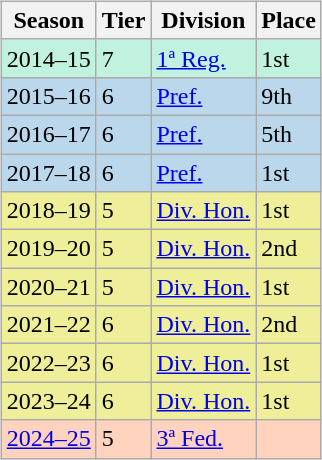<table>
<tr>
<td valign="top" width=49%><br><table class="wikitable">
<tr style="background:#f0f6fa;">
<th>Season</th>
<th>Tier</th>
<th>Division</th>
<th>Place</th>
</tr>
<tr>
<td style="background:#C0F2DF;">2014–15</td>
<td style="background:#C0F2DF;">7</td>
<td style="background:#C0F2DF;"><a href='#'>1ª Reg.</a></td>
<td style="background:#C0F2DF;">1st</td>
</tr>
<tr>
<td style="background:#BBD7EC;">2015–16</td>
<td style="background:#BBD7EC;">6</td>
<td style="background:#BBD7EC;"><a href='#'>Pref.</a></td>
<td style="background:#BBD7EC;">9th</td>
</tr>
<tr>
<td style="background:#BBD7EC;">2016–17</td>
<td style="background:#BBD7EC;">6</td>
<td style="background:#BBD7EC;"><a href='#'>Pref.</a></td>
<td style="background:#BBD7EC;">5th</td>
</tr>
<tr>
<td style="background:#BBD7EC;">2017–18</td>
<td style="background:#BBD7EC;">6</td>
<td style="background:#BBD7EC;"><a href='#'>Pref.</a></td>
<td style="background:#BBD7EC;">1st</td>
</tr>
<tr>
<td style="background:#EFEF99;">2018–19</td>
<td style="background:#EFEF99;">5</td>
<td style="background:#EFEF99;"><a href='#'>Div. Hon.</a></td>
<td style="background:#EFEF99;">1st</td>
</tr>
<tr>
<td style="background:#EFEF99;">2019–20</td>
<td style="background:#EFEF99;">5</td>
<td style="background:#EFEF99;"><a href='#'>Div. Hon.</a></td>
<td style="background:#EFEF99;">2nd</td>
</tr>
<tr>
<td style="background:#EFEF99;">2020–21</td>
<td style="background:#EFEF99;">5</td>
<td style="background:#EFEF99;"><a href='#'>Div. Hon.</a></td>
<td style="background:#EFEF99;">1st</td>
</tr>
<tr>
<td style="background:#EFEF99;">2021–22</td>
<td style="background:#EFEF99;">6</td>
<td style="background:#EFEF99;"><a href='#'>Div. Hon.</a></td>
<td style="background:#EFEF99;">2nd</td>
</tr>
<tr>
<td style="background:#EFEF99;">2022–23</td>
<td style="background:#EFEF99;">6</td>
<td style="background:#EFEF99;"><a href='#'>Div. Hon.</a></td>
<td style="background:#EFEF99;">1st</td>
</tr>
<tr>
<td style="background:#EFEF99;">2023–24</td>
<td style="background:#EFEF99;">6</td>
<td style="background:#EFEF99;"><a href='#'>Div. Hon.</a></td>
<td style="background:#EFEF99;">1st</td>
</tr>
<tr>
<td style="background:#FFD3BD;"><a href='#'>2024–25</a></td>
<td style="background:#FFD3BD;">5</td>
<td style="background:#FFD3BD;"><a href='#'>3ª Fed.</a></td>
<td style="background:#FFD3BD;"></td>
</tr>
</table>
</td>
</tr>
</table>
